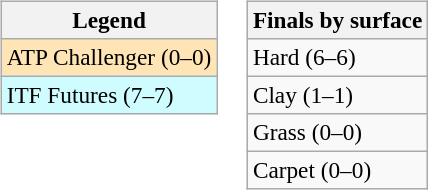<table>
<tr valign=top>
<td><br><table class=wikitable style=font-size:97%>
<tr>
<th>Legend</th>
</tr>
<tr bgcolor=moccasin>
<td>ATP Challenger (0–0)</td>
</tr>
<tr bgcolor=cffcff>
<td>ITF Futures (7–7)</td>
</tr>
</table>
</td>
<td><br><table class=wikitable style=font-size:97%>
<tr>
<th>Finals by surface</th>
</tr>
<tr>
<td>Hard (6–6)</td>
</tr>
<tr>
<td>Clay (1–1)</td>
</tr>
<tr>
<td>Grass (0–0)</td>
</tr>
<tr>
<td>Carpet (0–0)</td>
</tr>
</table>
</td>
</tr>
</table>
